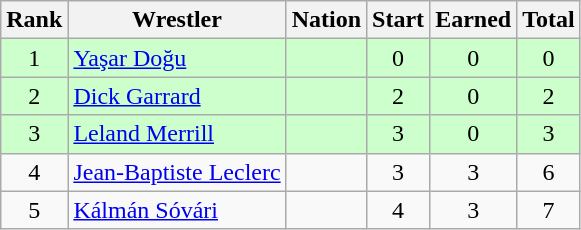<table class="wikitable sortable" style="text-align:center;">
<tr>
<th>Rank</th>
<th>Wrestler</th>
<th>Nation</th>
<th>Start</th>
<th>Earned</th>
<th>Total</th>
</tr>
<tr style="background:#cfc;">
<td>1</td>
<td align=left><a href='#'>Yaşar Doğu</a></td>
<td align=left></td>
<td>0</td>
<td>0</td>
<td>0</td>
</tr>
<tr style="background:#cfc;">
<td>2</td>
<td align=left><a href='#'>Dick Garrard</a></td>
<td align=left></td>
<td>2</td>
<td>0</td>
<td>2</td>
</tr>
<tr style="background:#cfc;">
<td>3</td>
<td align=left><a href='#'>Leland Merrill</a></td>
<td align=left></td>
<td>3</td>
<td>0</td>
<td>3</td>
</tr>
<tr>
<td>4</td>
<td align=left><a href='#'>Jean-Baptiste Leclerc</a></td>
<td align=left></td>
<td>3</td>
<td>3</td>
<td>6</td>
</tr>
<tr>
<td>5</td>
<td align=left><a href='#'>Kálmán Sóvári</a></td>
<td align=left></td>
<td>4</td>
<td>3</td>
<td>7</td>
</tr>
</table>
